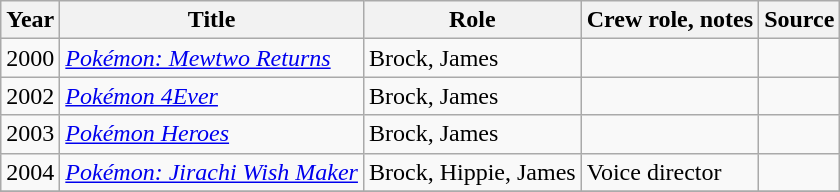<table class="wikitable sortable plainrowheaders">
<tr>
<th>Year</th>
<th>Title</th>
<th>Role</th>
<th class="unsortable">Crew role, notes</th>
<th class="unsortable">Source</th>
</tr>
<tr>
<td>2000</td>
<td><em><a href='#'>Pokémon: Mewtwo Returns</a></em></td>
<td>Brock, James</td>
<td></td>
<td></td>
</tr>
<tr>
<td>2002</td>
<td><em><a href='#'>Pokémon 4Ever</a></em></td>
<td>Brock, James</td>
<td></td>
<td></td>
</tr>
<tr>
<td>2003</td>
<td><em><a href='#'>Pokémon Heroes</a></em></td>
<td>Brock, James</td>
<td></td>
<td></td>
</tr>
<tr>
<td>2004</td>
<td><em><a href='#'>Pokémon: Jirachi Wish Maker</a></em></td>
<td>Brock, Hippie, James</td>
<td>Voice director</td>
<td></td>
</tr>
<tr>
</tr>
</table>
